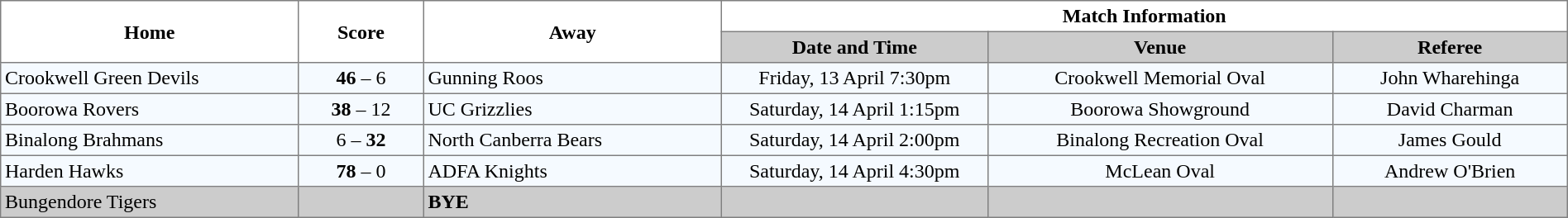<table border="1" cellpadding="3" cellspacing="0" width="100%" style="border-collapse:collapse;  text-align:center;">
<tr>
<th rowspan="2" width="19%">Home</th>
<th rowspan="2" width="8%">Score</th>
<th rowspan="2" width="19%">Away</th>
<th colspan="3">Match Information</th>
</tr>
<tr bgcolor="#CCCCCC">
<th width="17%">Date and Time</th>
<th width="22%">Venue</th>
<th width="50%">Referee</th>
</tr>
<tr style="text-align:center; background:#f5faff;">
<td align="left"> Crookwell Green Devils</td>
<td><strong>46</strong> – 6</td>
<td align="left"> Gunning Roos</td>
<td>Friday, 13 April 7:30pm</td>
<td>Crookwell Memorial Oval</td>
<td>John Wharehinga</td>
</tr>
<tr style="text-align:center; background:#f5faff;">
<td align="left"> Boorowa Rovers</td>
<td><strong>38</strong> – 12</td>
<td align="left"><strong></strong> UC Grizzlies</td>
<td>Saturday, 14 April 1:15pm</td>
<td>Boorowa Showground</td>
<td>David Charman</td>
</tr>
<tr style="text-align:center; background:#f5faff;">
<td align="left"> Binalong Brahmans</td>
<td>6 – <strong>32</strong></td>
<td align="left"> North Canberra Bears</td>
<td>Saturday, 14 April 2:00pm</td>
<td>Binalong Recreation Oval</td>
<td>James Gould</td>
</tr>
<tr style="text-align:center; background:#f5faff;">
<td align="left"> Harden Hawks</td>
<td><strong>78</strong> – 0</td>
<td align="left"> ADFA Knights</td>
<td>Saturday, 14 April 4:30pm</td>
<td>McLean Oval</td>
<td>Andrew O'Brien</td>
</tr>
<tr style="text-align:center; background:#CCCCCC;">
<td align="left"> Bungendore Tigers</td>
<td></td>
<td align="left"><strong>BYE</strong></td>
<td></td>
<td></td>
<td></td>
</tr>
</table>
